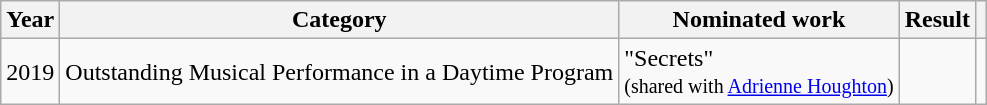<table class="wikitable">
<tr>
<th>Year</th>
<th>Category</th>
<th>Nominated work</th>
<th>Result</th>
<th></th>
</tr>
<tr>
<td>2019</td>
<td>Outstanding Musical Performance in a Daytime Program</td>
<td>"Secrets"<br><small>(shared with <a href='#'>Adrienne Houghton</a>)</small></td>
<td></td>
<td></td>
</tr>
</table>
